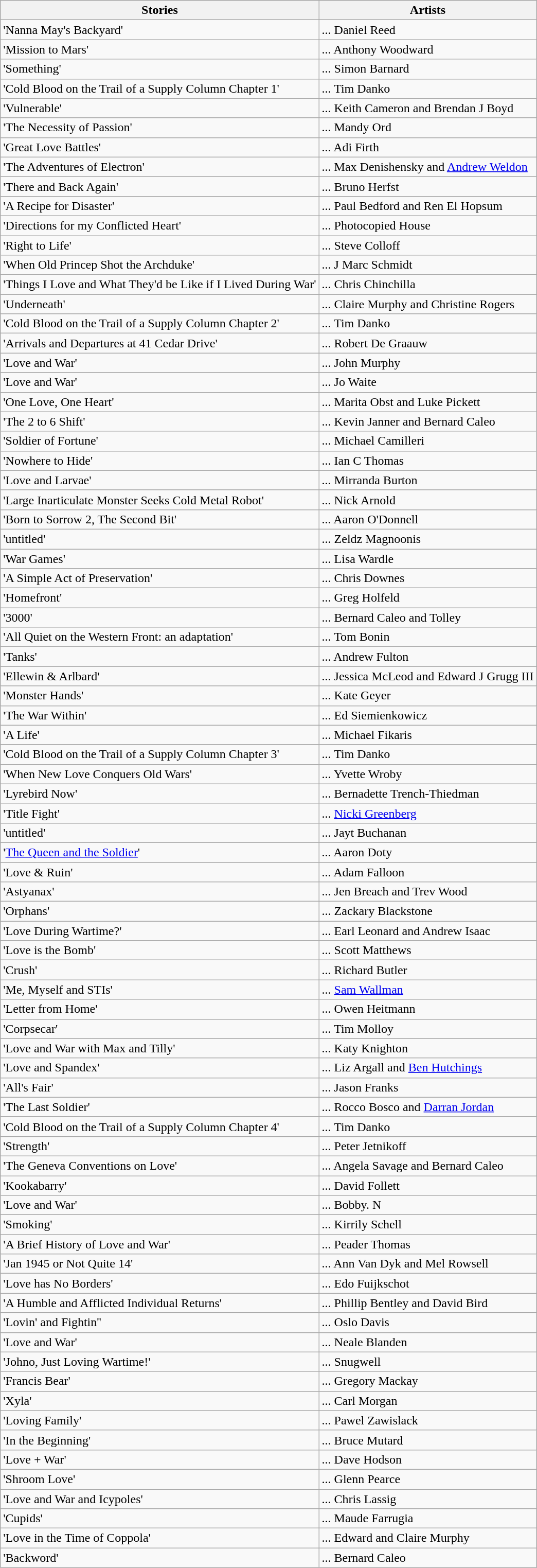<table class="wikitable">
<tr>
<th>Stories</th>
<th>Artists</th>
</tr>
<tr>
<td>'Nanna May's Backyard'</td>
<td>... Daniel Reed</td>
</tr>
<tr>
<td>'Mission to Mars'</td>
<td>... Anthony Woodward</td>
</tr>
<tr>
<td>'Something'</td>
<td>... Simon Barnard</td>
</tr>
<tr>
<td>'Cold Blood on the Trail of a Supply Column Chapter 1'</td>
<td>... Tim Danko</td>
</tr>
<tr>
<td>'Vulnerable'</td>
<td>... Keith Cameron and Brendan J Boyd</td>
</tr>
<tr>
<td>'The Necessity of Passion'</td>
<td>... Mandy Ord</td>
</tr>
<tr>
<td>'Great Love Battles'</td>
<td>... Adi Firth</td>
</tr>
<tr>
<td>'The Adventures of Electron'</td>
<td>... Max Denishensky and <a href='#'>Andrew Weldon</a></td>
</tr>
<tr>
<td>'There and Back Again'</td>
<td>... Bruno Herfst</td>
</tr>
<tr>
<td>'A Recipe for Disaster'</td>
<td>... Paul Bedford and Ren El Hopsum</td>
</tr>
<tr>
<td>'Directions for my Conflicted Heart'</td>
<td>... Photocopied House</td>
</tr>
<tr>
<td>'Right to Life'</td>
<td>... Steve Colloff</td>
</tr>
<tr>
<td>'When Old Princep Shot the Archduke'</td>
<td>... J Marc Schmidt</td>
</tr>
<tr>
<td>'Things I Love and What They'd be Like if I Lived During War'</td>
<td>... Chris Chinchilla</td>
</tr>
<tr>
<td>'Underneath'</td>
<td>... Claire Murphy and Christine Rogers</td>
</tr>
<tr>
<td>'Cold Blood on the Trail of a Supply Column Chapter 2'</td>
<td>... Tim Danko</td>
</tr>
<tr>
<td>'Arrivals and Departures at 41 Cedar Drive'</td>
<td>... Robert De Graauw</td>
</tr>
<tr>
<td>'Love and War'</td>
<td>... John Murphy</td>
</tr>
<tr>
<td>'Love and War'</td>
<td>... Jo Waite</td>
</tr>
<tr>
<td>'One Love, One Heart'</td>
<td>... Marita Obst and Luke Pickett</td>
</tr>
<tr>
<td>'The 2 to 6 Shift'</td>
<td>... Kevin Janner and Bernard Caleo</td>
</tr>
<tr>
<td>'Soldier of Fortune'</td>
<td>... Michael Camilleri</td>
</tr>
<tr>
<td>'Nowhere to Hide'</td>
<td>... Ian C Thomas</td>
</tr>
<tr>
<td>'Love and Larvae'</td>
<td>... Mirranda Burton</td>
</tr>
<tr>
<td>'Large Inarticulate Monster Seeks Cold Metal Robot'</td>
<td>... Nick Arnold</td>
</tr>
<tr>
<td>'Born to Sorrow 2, The Second Bit'</td>
<td>... Aaron O'Donnell</td>
</tr>
<tr>
<td>'untitled'</td>
<td>... Zeldz Magnoonis</td>
</tr>
<tr>
<td>'War Games'</td>
<td>... Lisa Wardle</td>
</tr>
<tr>
<td>'A Simple Act of Preservation'</td>
<td>... Chris Downes</td>
</tr>
<tr>
<td>'Homefront'</td>
<td>... Greg Holfeld</td>
</tr>
<tr>
<td>'3000'</td>
<td>... Bernard Caleo and Tolley</td>
</tr>
<tr>
<td>'All Quiet on the Western Front: an adaptation'</td>
<td>... Tom Bonin</td>
</tr>
<tr>
<td>'Tanks'</td>
<td>... Andrew Fulton</td>
</tr>
<tr>
<td>'Ellewin & Arlbard'</td>
<td>... Jessica McLeod and Edward J Grugg III</td>
</tr>
<tr>
<td>'Monster Hands'</td>
<td>... Kate Geyer</td>
</tr>
<tr>
<td>'The War Within'</td>
<td>... Ed Siemienkowicz</td>
</tr>
<tr>
<td>'A Life'</td>
<td>... Michael Fikaris</td>
</tr>
<tr>
<td>'Cold Blood on the Trail of a Supply Column Chapter 3'</td>
<td>... Tim Danko</td>
</tr>
<tr>
<td>'When New Love Conquers Old Wars'</td>
<td>... Yvette Wroby</td>
</tr>
<tr>
<td>'Lyrebird Now'</td>
<td>... Bernadette Trench-Thiedman</td>
</tr>
<tr>
<td>'Title Fight'</td>
<td>... <a href='#'>Nicki Greenberg</a></td>
</tr>
<tr>
<td>'untitled'</td>
<td>... Jayt Buchanan</td>
</tr>
<tr>
<td>'<a href='#'>The Queen and the Soldier</a>'</td>
<td>... Aaron Doty</td>
</tr>
<tr>
<td>'Love & Ruin'</td>
<td>... Adam Falloon</td>
</tr>
<tr>
<td>'Astyanax'</td>
<td>... Jen Breach and Trev Wood</td>
</tr>
<tr>
<td>'Orphans'</td>
<td>... Zackary Blackstone</td>
</tr>
<tr>
<td>'Love During Wartime?'</td>
<td>... Earl Leonard and Andrew Isaac</td>
</tr>
<tr>
<td>'Love is the Bomb'</td>
<td>... Scott Matthews</td>
</tr>
<tr>
<td>'Crush'</td>
<td>... Richard Butler</td>
</tr>
<tr>
<td>'Me, Myself and STIs'</td>
<td>... <a href='#'>Sam Wallman</a></td>
</tr>
<tr>
<td>'Letter from Home'</td>
<td>... Owen Heitmann</td>
</tr>
<tr>
<td>'Corpsecar'</td>
<td>... Tim Molloy</td>
</tr>
<tr>
<td>'Love and War with Max and Tilly'</td>
<td>... Katy Knighton</td>
</tr>
<tr>
<td>'Love and Spandex'</td>
<td>... Liz Argall and <a href='#'>Ben Hutchings</a></td>
</tr>
<tr>
<td>'All's Fair'</td>
<td>... Jason Franks</td>
</tr>
<tr>
<td>'The Last Soldier'</td>
<td>... Rocco Bosco and <a href='#'>Darran Jordan</a></td>
</tr>
<tr>
<td>'Cold Blood on the Trail of a Supply Column Chapter 4'</td>
<td>... Tim Danko</td>
</tr>
<tr>
<td>'Strength'</td>
<td>... Peter Jetnikoff</td>
</tr>
<tr>
<td>'The Geneva Conventions on Love'</td>
<td>... Angela Savage and Bernard Caleo</td>
</tr>
<tr>
<td>'Kookabarry'</td>
<td>... David Follett</td>
</tr>
<tr>
<td>'Love and War'</td>
<td>... Bobby. N</td>
</tr>
<tr>
<td>'Smoking'</td>
<td>... Kirrily Schell</td>
</tr>
<tr>
<td>'A Brief History of Love and War'</td>
<td>... Peader Thomas</td>
</tr>
<tr>
<td>'Jan 1945 or Not Quite 14'</td>
<td>... Ann Van Dyk and Mel Rowsell</td>
</tr>
<tr>
<td>'Love has No Borders'</td>
<td>... Edo Fuijkschot</td>
</tr>
<tr>
<td>'A Humble and Afflicted Individual Returns'</td>
<td>... Phillip Bentley and David Bird</td>
</tr>
<tr>
<td>'Lovin' and Fightin''</td>
<td>... Oslo Davis</td>
</tr>
<tr>
<td>'Love and War'</td>
<td>... Neale Blanden</td>
</tr>
<tr>
<td>'Johno, Just Loving Wartime!'</td>
<td>... Snugwell</td>
</tr>
<tr>
<td>'Francis Bear'</td>
<td>... Gregory Mackay</td>
</tr>
<tr>
<td>'Xyla'</td>
<td>... Carl Morgan</td>
</tr>
<tr>
<td>'Loving Family'</td>
<td>... Pawel Zawislack</td>
</tr>
<tr>
<td>'In the Beginning'</td>
<td>... Bruce Mutard</td>
</tr>
<tr>
<td>'Love + War'</td>
<td>... Dave Hodson</td>
</tr>
<tr>
<td>'Shroom Love'</td>
<td>... Glenn Pearce</td>
</tr>
<tr>
<td>'Love and War and Icypoles'</td>
<td>... Chris Lassig</td>
</tr>
<tr>
<td>'Cupids'</td>
<td>... Maude Farrugia</td>
</tr>
<tr>
<td>'Love in the Time of Coppola'</td>
<td>... Edward and Claire Murphy</td>
</tr>
<tr>
<td>'Backword'</td>
<td>... Bernard Caleo</td>
</tr>
</table>
